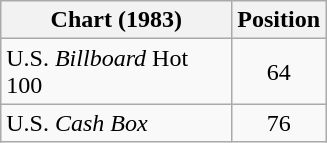<table class="wikitable sortable">
<tr>
<th style="width: 110pt;">Chart (1983)</th>
<th style="width: 40pt;">Position</th>
</tr>
<tr>
<td>U.S. <em>Billboard</em> Hot 100</td>
<td style="text-align:center;">64</td>
</tr>
<tr>
<td>U.S. <em>Cash Box</em></td>
<td style="text-align:center;">76</td>
</tr>
</table>
